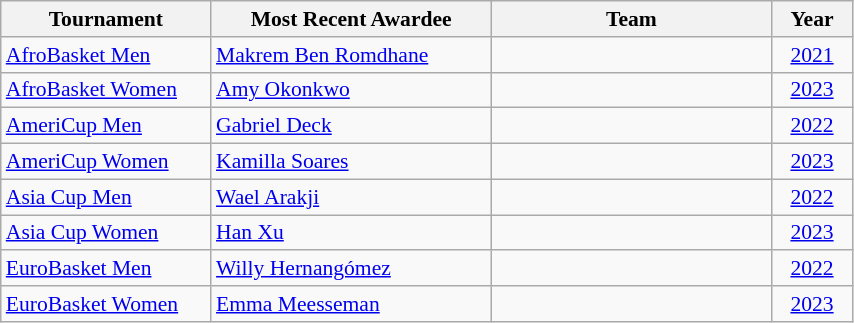<table class="wikitable" style="width: 45%; font-size:90%">
<tr>
<th width=15%>Tournament</th>
<th width=20%>Most Recent Awardee</th>
<th width=20%>Team</th>
<th width=5%>Year</th>
</tr>
<tr>
<td><a href='#'>AfroBasket Men</a></td>
<td><a href='#'>Makrem Ben Romdhane</a></td>
<td></td>
<td align=center><a href='#'>2021</a></td>
</tr>
<tr>
<td><a href='#'>AfroBasket Women</a></td>
<td><a href='#'>Amy Okonkwo</a></td>
<td></td>
<td align=center><a href='#'>2023</a></td>
</tr>
<tr>
<td><a href='#'>AmeriCup Men</a></td>
<td><a href='#'>Gabriel Deck</a></td>
<td></td>
<td align=center><a href='#'>2022</a></td>
</tr>
<tr>
<td><a href='#'>AmeriCup Women</a></td>
<td><a href='#'>Kamilla Soares</a></td>
<td></td>
<td align=center><a href='#'>2023</a></td>
</tr>
<tr>
<td><a href='#'>Asia Cup Men</a></td>
<td><a href='#'>Wael Arakji</a></td>
<td></td>
<td align=center><a href='#'>2022</a></td>
</tr>
<tr>
<td><a href='#'>Asia Cup Women</a></td>
<td><a href='#'>Han Xu</a></td>
<td></td>
<td align=center><a href='#'>2023</a></td>
</tr>
<tr>
<td><a href='#'>EuroBasket Men</a></td>
<td><a href='#'>Willy Hernangómez</a></td>
<td></td>
<td align=center><a href='#'>2022</a></td>
</tr>
<tr>
<td><a href='#'>EuroBasket Women</a></td>
<td><a href='#'>Emma Meesseman</a></td>
<td></td>
<td align=center><a href='#'>2023</a></td>
</tr>
</table>
